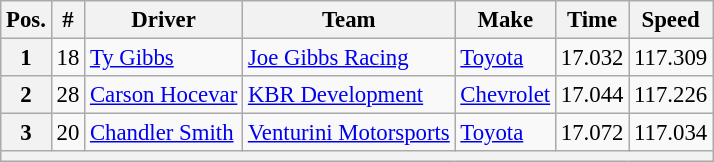<table class="wikitable" style="font-size:95%">
<tr>
<th>Pos.</th>
<th>#</th>
<th>Driver</th>
<th>Team</th>
<th>Make</th>
<th>Time</th>
<th>Speed</th>
</tr>
<tr>
<th>1</th>
<td>18</td>
<td><a href='#'>Ty Gibbs</a></td>
<td><a href='#'>Joe Gibbs Racing</a></td>
<td><a href='#'>Toyota</a></td>
<td>17.032</td>
<td>117.309</td>
</tr>
<tr>
<th>2</th>
<td>28</td>
<td><a href='#'>Carson Hocevar</a></td>
<td><a href='#'>KBR Development</a></td>
<td><a href='#'>Chevrolet</a></td>
<td>17.044</td>
<td>117.226</td>
</tr>
<tr>
<th>3</th>
<td>20</td>
<td><a href='#'>Chandler Smith</a></td>
<td><a href='#'>Venturini Motorsports</a></td>
<td><a href='#'>Toyota</a></td>
<td>17.072</td>
<td>117.034</td>
</tr>
<tr>
<th colspan="7"></th>
</tr>
</table>
